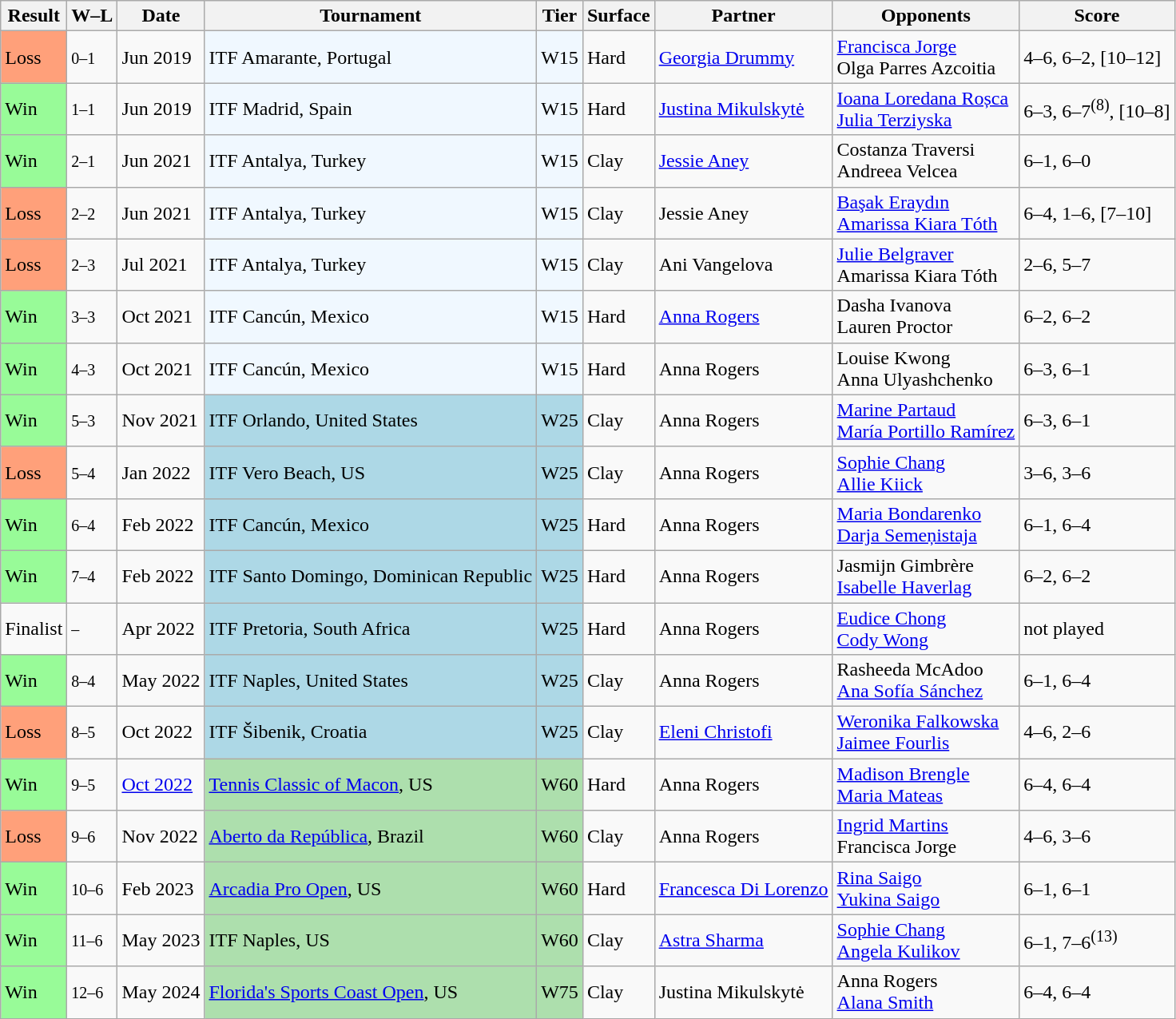<table class="wikitable sortable">
<tr>
<th>Result</th>
<th class=unsortable>W–L</th>
<th>Date</th>
<th>Tournament</th>
<th>Tier</th>
<th>Surface</th>
<th>Partner</th>
<th>Opponents</th>
<th class=unsortable>Score</th>
</tr>
<tr>
<td bgcolor=ffa07a>Loss</td>
<td><small>0–1</small></td>
<td>Jun 2019</td>
<td style="background:#f0f8ff;">ITF Amarante, Portugal</td>
<td style="background:#f0f8ff;">W15</td>
<td>Hard</td>
<td> <a href='#'>Georgia Drummy</a></td>
<td> <a href='#'>Francisca Jorge</a><br> Olga Parres Azcoitia</td>
<td>4–6, 6–2, [10–12]</td>
</tr>
<tr>
<td bgcolor="98FB98">Win</td>
<td><small>1–1</small></td>
<td>Jun 2019</td>
<td style="background:#f0f8ff;">ITF Madrid, Spain</td>
<td style="background:#f0f8ff;">W15</td>
<td>Hard</td>
<td> <a href='#'>Justina Mikulskytė</a></td>
<td> <a href='#'>Ioana Loredana Roșca</a><br> <a href='#'>Julia Terziyska</a></td>
<td>6–3, 6–7<sup>(8)</sup>, [10–8]</td>
</tr>
<tr>
<td bgcolor="98FB98">Win</td>
<td><small>2–1</small></td>
<td>Jun 2021</td>
<td style="background:#f0f8ff;">ITF Antalya, Turkey</td>
<td style="background:#f0f8ff;">W15</td>
<td>Clay</td>
<td> <a href='#'>Jessie Aney</a></td>
<td> Costanza Traversi<br> Andreea Velcea</td>
<td>6–1, 6–0</td>
</tr>
<tr>
<td bgcolor=ffa07a>Loss</td>
<td><small>2–2</small></td>
<td>Jun 2021</td>
<td style="background:#f0f8ff;">ITF Antalya, Turkey</td>
<td style="background:#f0f8ff;">W15</td>
<td>Clay</td>
<td> Jessie Aney</td>
<td> <a href='#'>Başak Eraydın</a><br> <a href='#'>Amarissa Kiara Tóth</a></td>
<td>6–4, 1–6, [7–10]</td>
</tr>
<tr>
<td bgcolor=ffa07a>Loss</td>
<td><small>2–3</small></td>
<td>Jul 2021</td>
<td style="background:#f0f8ff;">ITF Antalya, Turkey</td>
<td style="background:#f0f8ff;">W15</td>
<td>Clay</td>
<td> Ani Vangelova</td>
<td> <a href='#'>Julie Belgraver</a><br> Amarissa Kiara Tóth</td>
<td>2–6, 5–7</td>
</tr>
<tr>
<td bgcolor="98FB98">Win</td>
<td><small>3–3</small></td>
<td>Oct 2021</td>
<td style="background:#f0f8ff;">ITF Cancún, Mexico</td>
<td style="background:#f0f8ff;">W15</td>
<td>Hard</td>
<td> <a href='#'>Anna Rogers</a></td>
<td> Dasha Ivanova<br> Lauren Proctor</td>
<td>6–2, 6–2</td>
</tr>
<tr>
<td bgcolor="98FB98">Win</td>
<td><small>4–3</small></td>
<td>Oct 2021</td>
<td style="background:#f0f8ff;">ITF Cancún, Mexico</td>
<td style="background:#f0f8ff;">W15</td>
<td>Hard</td>
<td> Anna Rogers</td>
<td> Louise Kwong<br> Anna Ulyashchenko</td>
<td>6–3, 6–1</td>
</tr>
<tr>
<td bgcolor="98FB98">Win</td>
<td><small>5–3</small></td>
<td>Nov 2021</td>
<td style="background:lightblue;">ITF Orlando, United States</td>
<td style="background:lightblue;">W25</td>
<td>Clay</td>
<td> Anna Rogers</td>
<td> <a href='#'>Marine Partaud</a><br> <a href='#'>María Portillo Ramírez</a></td>
<td>6–3, 6–1</td>
</tr>
<tr>
<td bgcolor=ffa07a>Loss</td>
<td><small>5–4</small></td>
<td>Jan 2022</td>
<td style="background:lightblue;">ITF Vero Beach, US</td>
<td style="background:lightblue;">W25</td>
<td>Clay</td>
<td> Anna Rogers</td>
<td> <a href='#'>Sophie Chang</a><br> <a href='#'>Allie Kiick</a></td>
<td>3–6, 3–6</td>
</tr>
<tr>
<td bgcolor="98FB98">Win</td>
<td><small>6–4</small></td>
<td>Feb 2022</td>
<td style="background:lightblue;">ITF Cancún, Mexico</td>
<td style="background:lightblue;">W25</td>
<td>Hard</td>
<td> Anna Rogers</td>
<td> <a href='#'>Maria Bondarenko</a><br> <a href='#'>Darja Semeņistaja</a></td>
<td>6–1, 6–4</td>
</tr>
<tr>
<td bgcolor="98FB98">Win</td>
<td><small>7–4</small></td>
<td>Feb 2022</td>
<td style="background:lightblue;">ITF Santo Domingo, Dominican Republic</td>
<td style="background:lightblue;">W25</td>
<td>Hard</td>
<td> Anna Rogers</td>
<td> Jasmijn Gimbrère<br> <a href='#'>Isabelle Haverlag</a></td>
<td>6–2, 6–2</td>
</tr>
<tr>
<td>Finalist</td>
<td><small>–</small></td>
<td>Apr 2022</td>
<td style="background:lightblue;">ITF Pretoria, South Africa</td>
<td style="background:lightblue;">W25</td>
<td>Hard</td>
<td> Anna Rogers</td>
<td> <a href='#'>Eudice Chong</a><br> <a href='#'>Cody Wong</a></td>
<td>not played</td>
</tr>
<tr>
<td bgcolor="98FB98">Win</td>
<td><small>8–4</small></td>
<td>May 2022</td>
<td style="background:lightblue;">ITF Naples, United States</td>
<td style="background:lightblue;">W25</td>
<td>Clay</td>
<td> Anna Rogers</td>
<td> Rasheeda McAdoo<br> <a href='#'>Ana Sofía Sánchez</a></td>
<td>6–1, 6–4</td>
</tr>
<tr>
<td bgcolor=ffa07a>Loss</td>
<td><small>8–5</small></td>
<td>Oct 2022</td>
<td style="background:lightblue;">ITF Šibenik, Croatia</td>
<td style="background:lightblue;">W25</td>
<td>Clay</td>
<td> <a href='#'>Eleni Christofi</a></td>
<td> <a href='#'>Weronika Falkowska</a><br> <a href='#'>Jaimee Fourlis</a></td>
<td>4–6, 2–6</td>
</tr>
<tr>
<td bgcolor="98FB98">Win</td>
<td><small>9–5</small></td>
<td><a href='#'>Oct 2022</a></td>
<td style="background:#addfad;"><a href='#'>Tennis Classic of Macon</a>, US</td>
<td style="background:#addfad;">W60</td>
<td>Hard</td>
<td> Anna Rogers</td>
<td> <a href='#'>Madison Brengle</a><br> <a href='#'>Maria Mateas</a></td>
<td>6–4, 6–4</td>
</tr>
<tr>
<td bgcolor=ffa07a>Loss</td>
<td><small>9–6</small></td>
<td>Nov 2022</td>
<td style="background:#addfad;"><a href='#'>Aberto da República</a>, Brazil</td>
<td style="background:#addfad;">W60</td>
<td>Clay</td>
<td> Anna Rogers</td>
<td> <a href='#'>Ingrid Martins</a><br> Francisca Jorge</td>
<td>4–6, 3–6</td>
</tr>
<tr>
<td bgcolor="98FB98">Win</td>
<td><small>10–6</small></td>
<td>Feb 2023</td>
<td style="background:#addfad;"><a href='#'>Arcadia Pro Open</a>, US</td>
<td style="background:#addfad;">W60</td>
<td>Hard</td>
<td> <a href='#'>Francesca Di Lorenzo</a></td>
<td> <a href='#'>Rina Saigo</a><br> <a href='#'>Yukina Saigo</a></td>
<td>6–1, 6–1</td>
</tr>
<tr>
<td bgcolor="98FB98">Win</td>
<td><small>11–6</small></td>
<td>May 2023</td>
<td style="background:#addfad;">ITF Naples, US</td>
<td style="background:#addfad;">W60</td>
<td>Clay</td>
<td> <a href='#'>Astra Sharma</a></td>
<td> <a href='#'>Sophie Chang</a><br> <a href='#'>Angela Kulikov</a></td>
<td>6–1, 7–6<sup>(13)</sup></td>
</tr>
<tr>
<td style="background:#98FB98;">Win</td>
<td><small>12–6</small></td>
<td>May 2024</td>
<td style="background:#addfad;"><a href='#'>Florida's Sports Coast Open</a>, US</td>
<td style="background:#addfad;">W75</td>
<td>Clay</td>
<td> Justina Mikulskytė</td>
<td> Anna Rogers<br> <a href='#'>Alana Smith</a></td>
<td>6–4, 6–4</td>
</tr>
</table>
